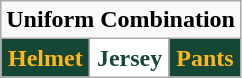<table class="wikitable"  style="display: inline-table;">
<tr>
<td align="center" Colspan="3"><strong>Uniform Combination</strong></td>
</tr>
<tr align="center">
<td style="background:#154734; color:#FFB81C"><strong>Helmet</strong></td>
<td style="background:white; color:#154734"><strong>Jersey</strong></td>
<td style="background:#154734; color:#FFB81C"><strong>Pants</strong></td>
</tr>
</table>
